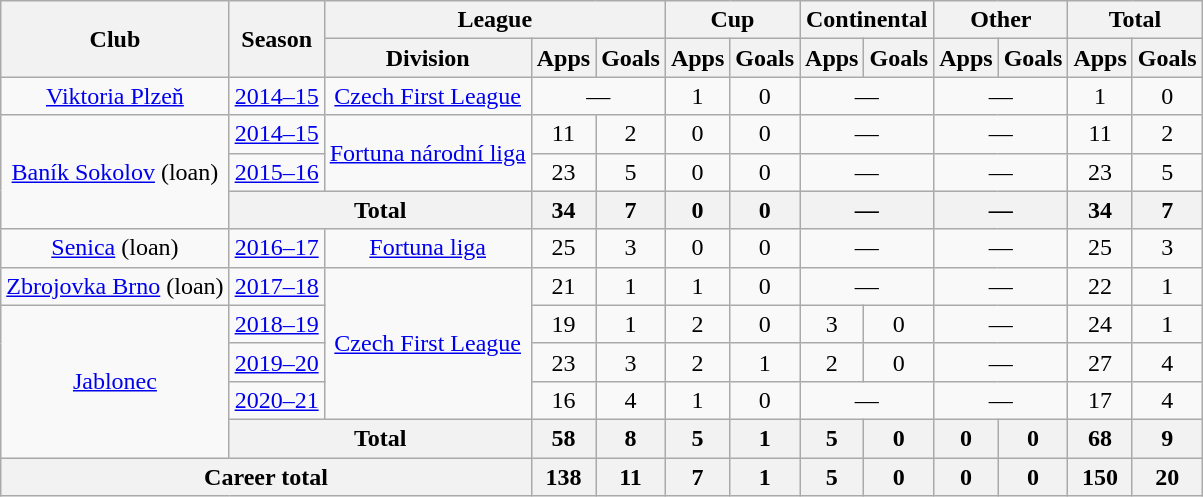<table class="wikitable" style="text-align:center">
<tr>
<th rowspan=2>Club</th>
<th rowspan=2>Season</th>
<th colspan=3>League</th>
<th colspan=2>Cup</th>
<th colspan=2>Continental</th>
<th colspan=2>Other</th>
<th colspan=2>Total</th>
</tr>
<tr>
<th>Division</th>
<th>Apps</th>
<th>Goals</th>
<th>Apps</th>
<th>Goals</th>
<th>Apps</th>
<th>Goals</th>
<th>Apps</th>
<th>Goals</th>
<th>Apps</th>
<th>Goals</th>
</tr>
<tr>
<td><a href='#'>Viktoria Plzeň</a></td>
<td><a href='#'>2014–15</a></td>
<td><a href='#'>Czech First League</a></td>
<td colspan="2">—</td>
<td>1</td>
<td>0</td>
<td colspan="2">—</td>
<td colspan="2">—</td>
<td>1</td>
<td>0</td>
</tr>
<tr>
<td rowspan="3"><a href='#'>Baník Sokolov</a> (loan)</td>
<td><a href='#'>2014–15</a></td>
<td rowspan="2"><a href='#'>Fortuna národní liga</a></td>
<td>11</td>
<td>2</td>
<td>0</td>
<td>0</td>
<td colspan="2">—</td>
<td colspan="2">—</td>
<td>11</td>
<td>2</td>
</tr>
<tr>
<td><a href='#'>2015–16</a></td>
<td>23</td>
<td>5</td>
<td>0</td>
<td>0</td>
<td colspan="2">—</td>
<td colspan="2">—</td>
<td>23</td>
<td>5</td>
</tr>
<tr>
<th colspan="2">Total</th>
<th>34</th>
<th>7</th>
<th>0</th>
<th>0</th>
<th colspan="2">—</th>
<th colspan="2">—</th>
<th>34</th>
<th>7</th>
</tr>
<tr>
<td><a href='#'>Senica</a> (loan)</td>
<td><a href='#'>2016–17</a></td>
<td><a href='#'>Fortuna liga</a></td>
<td>25</td>
<td>3</td>
<td>0</td>
<td>0</td>
<td colspan="2">—</td>
<td colspan="2">—</td>
<td>25</td>
<td>3</td>
</tr>
<tr>
<td><a href='#'>Zbrojovka Brno</a> (loan)</td>
<td><a href='#'>2017–18</a></td>
<td rowspan="4"><a href='#'>Czech First League</a></td>
<td>21</td>
<td>1</td>
<td>1</td>
<td>0</td>
<td colspan="2">—</td>
<td colspan="2">—</td>
<td>22</td>
<td>1</td>
</tr>
<tr>
<td rowspan="4"><a href='#'>Jablonec</a></td>
<td><a href='#'>2018–19</a></td>
<td>19</td>
<td>1</td>
<td>2</td>
<td>0</td>
<td>3</td>
<td>0</td>
<td colspan="2">—</td>
<td>24</td>
<td>1</td>
</tr>
<tr>
<td><a href='#'>2019–20</a></td>
<td>23</td>
<td>3</td>
<td>2</td>
<td>1</td>
<td>2</td>
<td>0</td>
<td colspan="2">—</td>
<td>27</td>
<td>4</td>
</tr>
<tr>
<td><a href='#'>2020–21</a></td>
<td>16</td>
<td>4</td>
<td>1</td>
<td>0</td>
<td colspan="2">—</td>
<td colspan="2">—</td>
<td>17</td>
<td>4</td>
</tr>
<tr>
<th colspan="2">Total</th>
<th>58</th>
<th>8</th>
<th>5</th>
<th>1</th>
<th>5</th>
<th>0</th>
<th>0</th>
<th>0</th>
<th>68</th>
<th>9</th>
</tr>
<tr>
<th colspan="3">Career total</th>
<th>138</th>
<th>11</th>
<th>7</th>
<th>1</th>
<th>5</th>
<th>0</th>
<th>0</th>
<th>0</th>
<th>150</th>
<th>20</th>
</tr>
</table>
